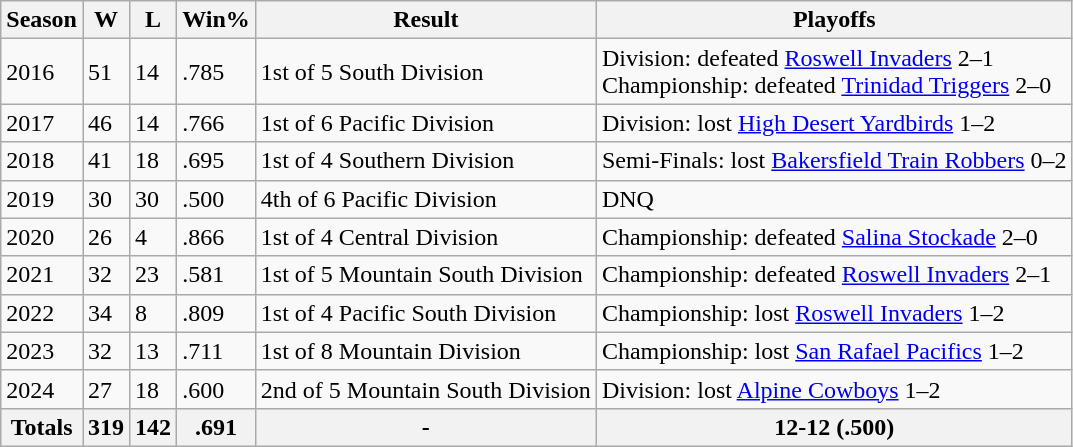<table class="wikitable">
<tr>
<th>Season</th>
<th>W</th>
<th>L</th>
<th>Win%</th>
<th>Result</th>
<th>Playoffs</th>
</tr>
<tr>
<td>2016</td>
<td>51</td>
<td>14</td>
<td>.785</td>
<td>1st of 5 South Division</td>
<td>Division: defeated <a href='#'>Roswell Invaders</a> 2–1<br>Championship: defeated <a href='#'>Trinidad Triggers</a> 2–0</td>
</tr>
<tr>
<td>2017</td>
<td>46</td>
<td>14</td>
<td>.766</td>
<td>1st of 6 Pacific Division</td>
<td>Division: lost <a href='#'>High Desert Yardbirds</a> 1–2</td>
</tr>
<tr>
<td>2018</td>
<td>41</td>
<td>18</td>
<td>.695</td>
<td>1st of 4 Southern Division</td>
<td>Semi-Finals: lost <a href='#'>Bakersfield Train Robbers</a> 0–2</td>
</tr>
<tr>
<td>2019</td>
<td>30</td>
<td>30</td>
<td>.500</td>
<td>4th of 6 Pacific Division</td>
<td>DNQ</td>
</tr>
<tr>
<td>2020</td>
<td>26</td>
<td>4</td>
<td>.866</td>
<td>1st of 4 Central Division</td>
<td>Championship: defeated <a href='#'>Salina Stockade</a> 2–0</td>
</tr>
<tr>
<td>2021</td>
<td>32</td>
<td>23</td>
<td>.581</td>
<td>1st of 5 Mountain South Division</td>
<td>Championship: defeated <a href='#'>Roswell Invaders</a> 2–1</td>
</tr>
<tr>
<td>2022</td>
<td>34</td>
<td>8</td>
<td>.809</td>
<td>1st of 4 Pacific South Division</td>
<td>Championship: lost <a href='#'>Roswell Invaders</a> 1–2</td>
</tr>
<tr>
<td>2023</td>
<td>32</td>
<td>13</td>
<td>.711</td>
<td>1st of 8 Mountain Division</td>
<td>Championship: lost <a href='#'>San Rafael Pacifics</a> 1–2</td>
</tr>
<tr>
<td>2024</td>
<td>27</td>
<td>18</td>
<td>.600</td>
<td>2nd of 5 Mountain South Division</td>
<td>Division: lost <a href='#'>Alpine Cowboys</a> 1–2</td>
</tr>
<tr>
<th>Totals</th>
<th>319</th>
<th>142</th>
<th>.691</th>
<th>-</th>
<th>12-12 (.500)</th>
</tr>
</table>
